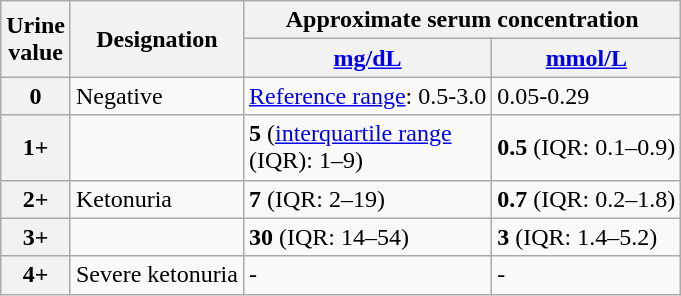<table class="wikitable" align="center">
<tr>
<th rowspan=2>Urine<br> value</th>
<th rowspan=2>Designation</th>
<th colspan=2>Approximate serum concentration</th>
</tr>
<tr>
<th><a href='#'>mg/dL</a></th>
<th><a href='#'>mmol/L</a></th>
</tr>
<tr>
<th>0</th>
<td>Negative</td>
<td><a href='#'>Reference range</a>: 0.5-3.0</td>
<td>0.05-0.29</td>
</tr>
<tr>
<th>1+</th>
<td></td>
<td><strong>5</strong> (<a href='#'>interquartile range</a> <br>(IQR): 1–9)</td>
<td><strong>0.5</strong> (IQR: 0.1–0.9)</td>
</tr>
<tr>
<th>2+</th>
<td>Ketonuria</td>
<td><strong>7</strong> (IQR: 2–19)</td>
<td><strong>0.7</strong> (IQR: 0.2–1.8)</td>
</tr>
<tr>
<th>3+</th>
<td></td>
<td><strong>30</strong> (IQR: 14–54)</td>
<td><strong>3</strong> (IQR: 1.4–5.2)</td>
</tr>
<tr>
<th>4+</th>
<td>Severe ketonuria</td>
<td>-</td>
<td>-</td>
</tr>
</table>
